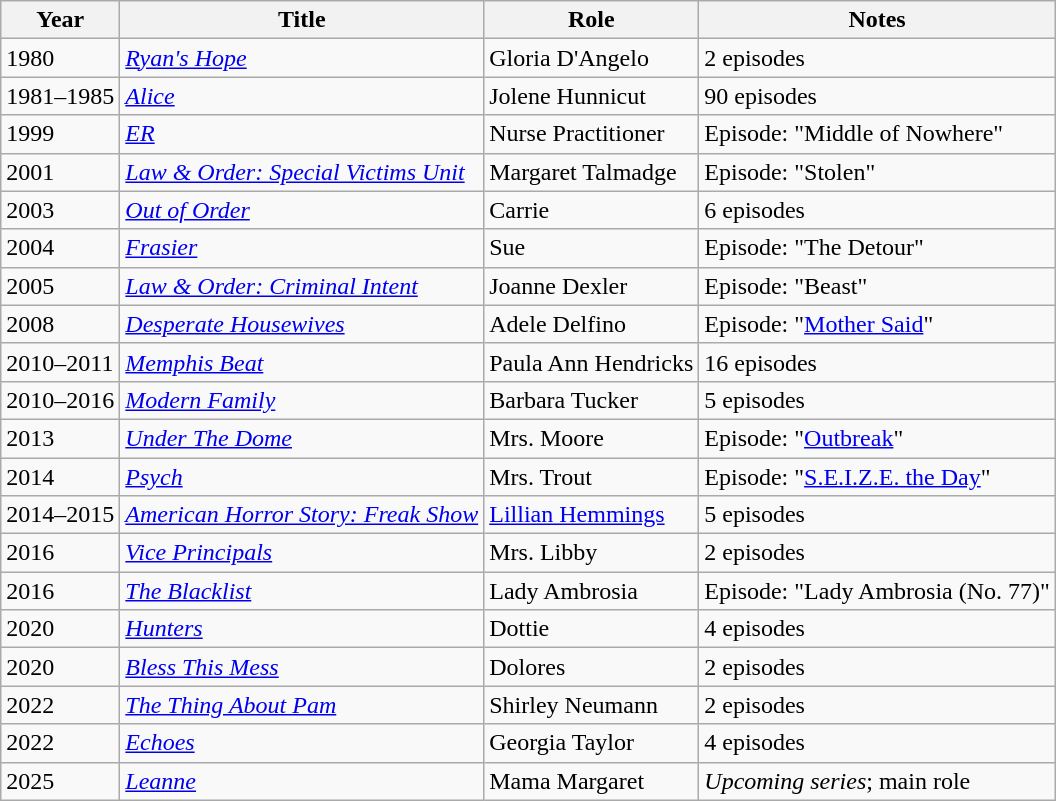<table class="wikitable sortable">
<tr>
<th>Year</th>
<th>Title</th>
<th>Role</th>
<th class="unsortable">Notes</th>
</tr>
<tr>
<td>1980</td>
<td><em><a href='#'>Ryan's Hope</a></em></td>
<td>Gloria D'Angelo</td>
<td>2 episodes</td>
</tr>
<tr>
<td>1981–1985</td>
<td><em><a href='#'>Alice</a></em></td>
<td>Jolene Hunnicut</td>
<td>90 episodes</td>
</tr>
<tr>
<td>1999</td>
<td><em><a href='#'>ER</a></em></td>
<td>Nurse Practitioner</td>
<td>Episode: "Middle of Nowhere"</td>
</tr>
<tr>
<td>2001</td>
<td><em><a href='#'>Law & Order: Special Victims Unit</a></em></td>
<td>Margaret Talmadge</td>
<td>Episode: "Stolen"</td>
</tr>
<tr>
<td>2003</td>
<td><em><a href='#'>Out of Order</a></em></td>
<td>Carrie</td>
<td>6 episodes</td>
</tr>
<tr>
<td>2004</td>
<td><em><a href='#'>Frasier</a></em></td>
<td>Sue</td>
<td>Episode: "The Detour"</td>
</tr>
<tr>
<td>2005</td>
<td><em><a href='#'>Law & Order: Criminal Intent</a></em></td>
<td>Joanne Dexler</td>
<td>Episode: "Beast"</td>
</tr>
<tr>
<td>2008</td>
<td><em><a href='#'>Desperate Housewives</a></em></td>
<td>Adele Delfino</td>
<td>Episode: "<a href='#'>Mother Said</a>"</td>
</tr>
<tr>
<td>2010–2011</td>
<td><em><a href='#'>Memphis Beat</a></em></td>
<td>Paula Ann Hendricks</td>
<td>16 episodes</td>
</tr>
<tr>
<td>2010–2016</td>
<td><em><a href='#'>Modern Family</a></em></td>
<td>Barbara Tucker</td>
<td>5 episodes</td>
</tr>
<tr>
<td>2013</td>
<td><em><a href='#'>Under The Dome</a></em></td>
<td>Mrs. Moore</td>
<td>Episode: "<a href='#'>Outbreak</a>"</td>
</tr>
<tr>
<td>2014</td>
<td><em><a href='#'>Psych</a></em></td>
<td>Mrs. Trout</td>
<td>Episode: "<a href='#'>S.E.I.Z.E. the Day</a>"</td>
</tr>
<tr>
<td>2014–2015</td>
<td><em><a href='#'>American Horror Story: Freak Show</a></em></td>
<td><a href='#'>Lillian Hemmings</a></td>
<td>5 episodes</td>
</tr>
<tr>
<td>2016</td>
<td><em><a href='#'>Vice Principals</a></em></td>
<td>Mrs. Libby</td>
<td>2 episodes</td>
</tr>
<tr>
<td>2016</td>
<td><em><a href='#'>The Blacklist</a></em></td>
<td>Lady Ambrosia</td>
<td>Episode: "Lady Ambrosia (No. 77)"</td>
</tr>
<tr>
<td>2020</td>
<td><em><a href='#'>Hunters</a></em></td>
<td>Dottie</td>
<td>4 episodes</td>
</tr>
<tr>
<td>2020</td>
<td><em><a href='#'>Bless This Mess</a></em></td>
<td>Dolores</td>
<td>2 episodes</td>
</tr>
<tr>
<td>2022</td>
<td><em><a href='#'>The Thing About Pam</a></em></td>
<td>Shirley Neumann</td>
<td>2 episodes</td>
</tr>
<tr>
<td>2022</td>
<td><em><a href='#'>Echoes</a></em></td>
<td>Georgia Taylor</td>
<td>4 episodes</td>
</tr>
<tr>
<td>2025</td>
<td><em><a href='#'>Leanne</a></em></td>
<td>Mama Margaret</td>
<td><em>Upcoming series</em>; main role</td>
</tr>
</table>
